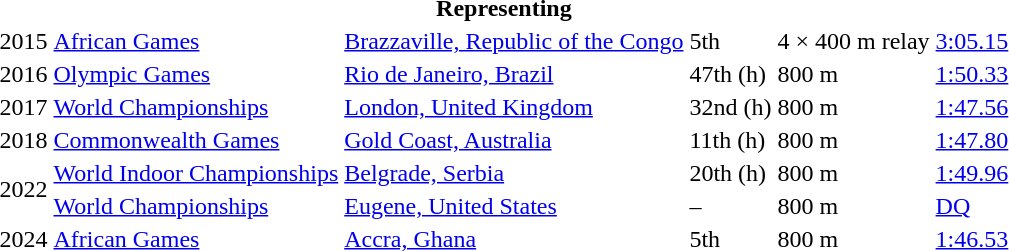<table>
<tr>
<th colspan="6">Representing </th>
</tr>
<tr>
<td>2015</td>
<td><a href='#'>African Games</a></td>
<td><a href='#'>Brazzaville, Republic of the Congo</a></td>
<td>5th</td>
<td>4 × 400 m relay</td>
<td><a href='#'>3:05.15</a></td>
</tr>
<tr>
<td>2016</td>
<td><a href='#'>Olympic Games</a></td>
<td><a href='#'>Rio de Janeiro, Brazil</a></td>
<td>47th (h)</td>
<td>800 m</td>
<td><a href='#'>1:50.33</a></td>
</tr>
<tr>
<td>2017</td>
<td><a href='#'>World Championships</a></td>
<td><a href='#'>London, United Kingdom</a></td>
<td>32nd (h)</td>
<td>800 m</td>
<td><a href='#'>1:47.56</a></td>
</tr>
<tr>
<td>2018</td>
<td><a href='#'>Commonwealth Games</a></td>
<td><a href='#'>Gold Coast, Australia</a></td>
<td>11th (h)</td>
<td>800 m</td>
<td><a href='#'>1:47.80</a></td>
</tr>
<tr>
<td rowspan=2>2022</td>
<td><a href='#'>World Indoor Championships</a></td>
<td><a href='#'>Belgrade, Serbia</a></td>
<td>20th (h)</td>
<td>800 m</td>
<td><a href='#'>1:49.96</a></td>
</tr>
<tr>
<td><a href='#'>World Championships</a></td>
<td><a href='#'>Eugene, United States</a></td>
<td>–</td>
<td>800 m</td>
<td><a href='#'>DQ</a></td>
</tr>
<tr>
<td>2024</td>
<td><a href='#'>African Games</a></td>
<td><a href='#'>Accra, Ghana</a></td>
<td>5th</td>
<td>800 m</td>
<td><a href='#'>1:46.53</a></td>
</tr>
</table>
